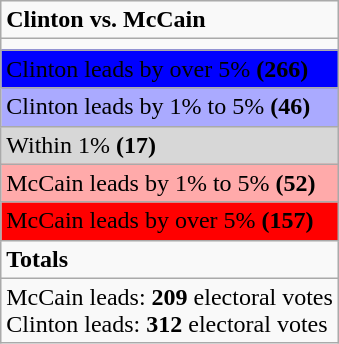<table class="wikitable">
<tr>
<td><strong>Clinton vs. McCain</strong></td>
</tr>
<tr>
<td></td>
</tr>
<tr>
<td bgcolor="0000FF"><span>Clinton leads by over 5% <strong>(266)</strong></span></td>
</tr>
<tr>
<td bgcolor="AAAAFF"><span>Clinton leads by 1% to 5% <strong>(46)</strong></span></td>
</tr>
<tr>
<td bgcolor="D7D7D7"><span>Within 1% <strong>(17)</strong></span></td>
</tr>
<tr>
<td bgcolor="FFAAAA"><span>McCain leads by 1% to 5% <strong>(52)</strong></span></td>
</tr>
<tr>
<td bgcolor="FF0000"><span>McCain leads by over 5% <strong>(157)</strong></span></td>
</tr>
<tr>
<td><strong>Totals</strong></td>
</tr>
<tr>
<td>McCain leads: <strong>209</strong> electoral votes<br>Clinton leads: <strong>312</strong> electoral votes</td>
</tr>
</table>
